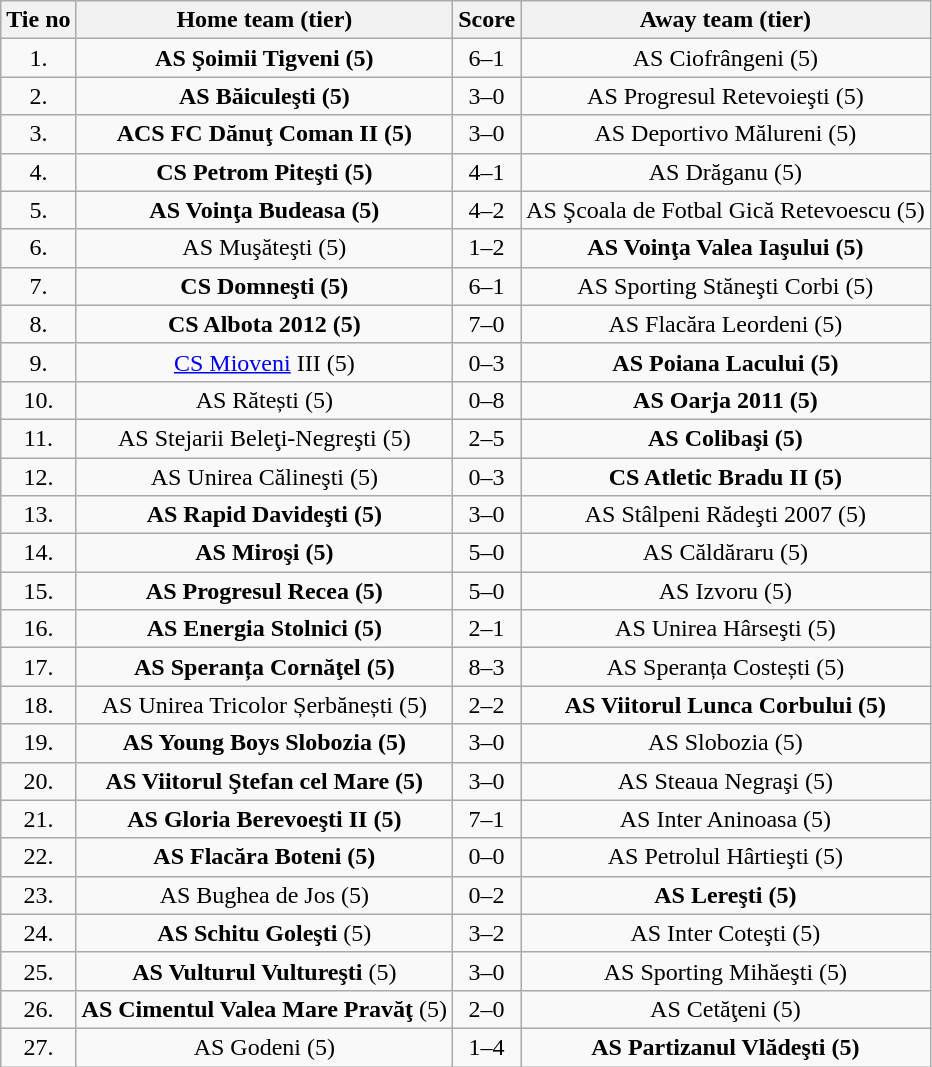<table class="wikitable" style="text-align: center">
<tr>
<th>Tie no</th>
<th>Home team (tier)</th>
<th>Score</th>
<th>Away team (tier)</th>
</tr>
<tr>
<td>1.</td>
<td><strong>AS Şoimii Tigveni (5)</strong></td>
<td>6–1</td>
<td>AS Ciofrângeni (5)</td>
</tr>
<tr>
<td>2.</td>
<td><strong>AS Băiculeşti (5)</strong></td>
<td>3–0</td>
<td>AS Progresul Retevoieşti (5)</td>
</tr>
<tr>
<td>3.</td>
<td><strong>ACS FC Dănuţ Coman II (5)</strong></td>
<td>3–0</td>
<td>AS Deportivo Mălureni (5)</td>
</tr>
<tr>
<td>4.</td>
<td><strong>CS Petrom Piteşti (5)</strong></td>
<td>4–1</td>
<td>AS Drăganu (5)</td>
</tr>
<tr>
<td>5.</td>
<td><strong>AS Voinţa Budeasa (5)</strong></td>
<td>4–2</td>
<td>AS Şcoala de Fotbal Gică Retevoescu (5)</td>
</tr>
<tr>
<td>6.</td>
<td>AS Muşăteşti (5)</td>
<td>1–2</td>
<td><strong>AS Voinţa Valea Iaşului (5)</strong></td>
</tr>
<tr>
<td>7.</td>
<td><strong>CS Domneşti (5)</strong></td>
<td>6–1</td>
<td>AS Sporting Stăneşti Corbi (5)</td>
</tr>
<tr>
<td>8.</td>
<td><strong>CS Albota 2012 (5)</strong></td>
<td>7–0</td>
<td>AS Flacăra Leordeni (5)</td>
</tr>
<tr>
<td>9.</td>
<td><a href='#'>CS Mioveni</a> III (5)</td>
<td>0–3</td>
<td><strong>AS Poiana Lacului (5)</strong></td>
</tr>
<tr>
<td>10.</td>
<td>AS Rătești (5)</td>
<td>0–8</td>
<td><strong>AS Oarja 2011 (5)</strong></td>
</tr>
<tr>
<td>11.</td>
<td>AS Stejarii Beleţi-Negreşti (5)</td>
<td>2–5</td>
<td><strong>AS Colibaşi (5)</strong></td>
</tr>
<tr>
<td>12.</td>
<td>AS Unirea Călineşti (5)</td>
<td>0–3</td>
<td><strong>CS Atletic Bradu II (5)</strong></td>
</tr>
<tr>
<td>13.</td>
<td><strong>AS Rapid Davideşti (5)</strong></td>
<td>3–0</td>
<td>AS Stâlpeni Rădeşti 2007 (5)</td>
</tr>
<tr>
<td>14.</td>
<td><strong>AS Miroşi (5)</strong></td>
<td>5–0</td>
<td>AS Căldăraru (5)</td>
</tr>
<tr>
<td>15.</td>
<td><strong>AS Progresul Recea (5)</strong></td>
<td>5–0</td>
<td>AS Izvoru (5)</td>
</tr>
<tr>
<td>16.</td>
<td><strong>AS Energia Stolnici (5)</strong></td>
<td>2–1</td>
<td>AS Unirea Hârseşti (5)</td>
</tr>
<tr>
<td>17.</td>
<td><strong>AS Speranța Cornăţel (5)</strong></td>
<td>8–3</td>
<td>AS Speranța Costești (5)</td>
</tr>
<tr>
<td>18.</td>
<td>AS Unirea Tricolor Șerbănești (5)</td>
<td>2–2 </td>
<td><strong>AS Viitorul Lunca Corbului (5)</strong></td>
</tr>
<tr>
<td>19.</td>
<td><strong>AS Young Boys Slobozia (5)</strong></td>
<td>3–0</td>
<td>AS Slobozia (5)</td>
</tr>
<tr>
<td>20.</td>
<td><strong>AS Viitorul Ştefan cel Mare (5)</strong></td>
<td>3–0</td>
<td>AS Steaua Negraşi (5)</td>
</tr>
<tr>
<td>21.</td>
<td><strong>AS Gloria Berevoeşti II (5)</strong></td>
<td>7–1</td>
<td>AS Inter Aninoasa (5)</td>
</tr>
<tr>
<td>22.</td>
<td><strong>AS Flacăra Boteni (5)</strong></td>
<td>0–0 </td>
<td>AS Petrolul Hârtieşti (5)</td>
</tr>
<tr>
<td>23.</td>
<td>AS Bughea de Jos (5)</td>
<td>0–2</td>
<td><strong>AS Lereşti (5)</strong></td>
</tr>
<tr>
<td>24.</td>
<td><strong>AS Schitu Goleşti</strong> (5)</td>
<td>3–2</td>
<td>AS Inter Coteşti (5)</td>
</tr>
<tr>
<td>25.</td>
<td><strong>AS Vulturul Vultureşti</strong> (5)</td>
<td>3–0</td>
<td>AS Sporting Mihăeşti (5)</td>
</tr>
<tr>
<td>26.</td>
<td><strong>AS Cimentul Valea Mare Pravăţ</strong> (5)</td>
<td>2–0</td>
<td>AS Cetăţeni (5)</td>
</tr>
<tr>
<td>27.</td>
<td>AS Godeni (5)</td>
<td>1–4</td>
<td><strong>AS Partizanul Vlădeşti (5)</strong></td>
</tr>
</table>
